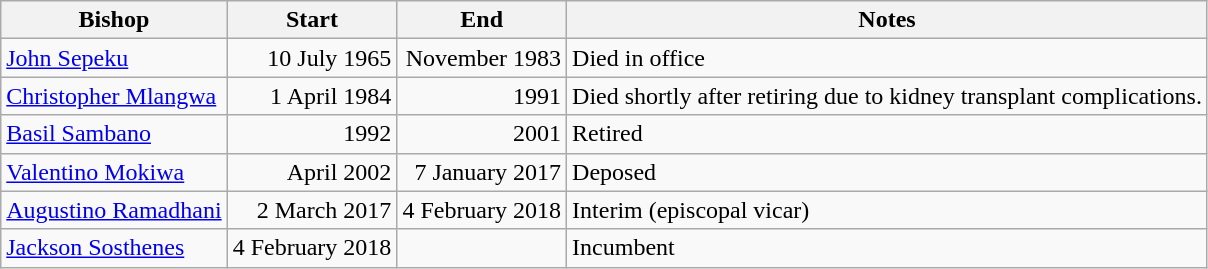<table class=wikitable>
<tr>
<th>Bishop</th>
<th>Start</th>
<th>End</th>
<th>Notes</th>
</tr>
<tr>
<td><a href='#'>John Sepeku</a></td>
<td style="text-align:right;">10 July 1965</td>
<td style="text-align:right;">November 1983</td>
<td>Died in office</td>
</tr>
<tr>
<td><a href='#'>Christopher Mlangwa</a></td>
<td style="text-align:right;">1 April 1984</td>
<td style="text-align:right;">1991</td>
<td>Died shortly after retiring due to  kidney transplant complications.</td>
</tr>
<tr>
<td><a href='#'>Basil Sambano</a></td>
<td style="text-align:right;">1992</td>
<td style="text-align:right;">2001</td>
<td>Retired</td>
</tr>
<tr>
<td><a href='#'>Valentino Mokiwa</a></td>
<td style="text-align:right;">April 2002</td>
<td style="text-align:right;">7 January 2017</td>
<td>Deposed</td>
</tr>
<tr>
<td><a href='#'>Augustino Ramadhani</a></td>
<td style="text-align:right;">2 March 2017</td>
<td style="text-align:right;">4 February 2018</td>
<td>Interim (episcopal vicar)</td>
</tr>
<tr>
<td><a href='#'>Jackson Sosthenes</a></td>
<td style="text-align:right;">4 February 2018</td>
<td style="text-align:right;"></td>
<td>Incumbent</td>
</tr>
</table>
